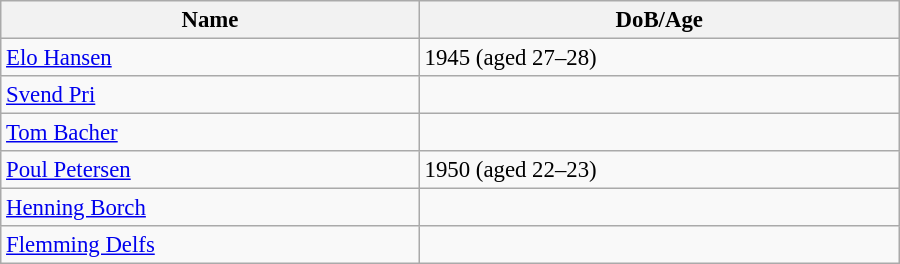<table class="wikitable" style="width:600px; font-size:95%;">
<tr>
<th align="left">Name</th>
<th align="left">DoB/Age</th>
</tr>
<tr>
<td align="left"><a href='#'>Elo Hansen</a></td>
<td align="left">1945 (aged 27–28)</td>
</tr>
<tr>
<td align="left"><a href='#'>Svend Pri</a></td>
<td align="left"></td>
</tr>
<tr>
<td align="left"><a href='#'>Tom Bacher</a></td>
<td align="left"></td>
</tr>
<tr>
<td align="left"><a href='#'>Poul Petersen</a></td>
<td align="left">1950 (aged 22–23)</td>
</tr>
<tr>
<td align="left"><a href='#'>Henning Borch</a></td>
<td align="left"></td>
</tr>
<tr>
<td align="left"><a href='#'>Flemming Delfs</a></td>
<td align="left"></td>
</tr>
</table>
